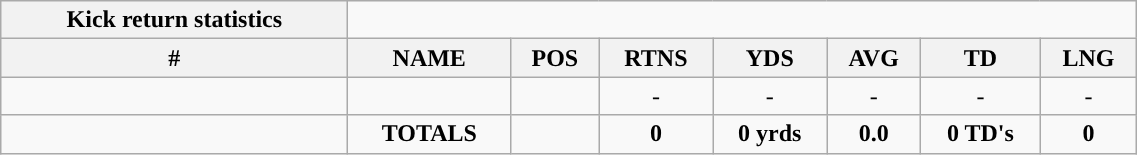<table class="wikitable collapsible collapsed" style="width:60%; text-align:center;">
<tr>
<th style="text-align:center; ">Kick return statistics</th>
</tr>
<tr>
<th>#</th>
<th>NAME</th>
<th>POS</th>
<th>RTNS</th>
<th>YDS</th>
<th>AVG</th>
<th>TD</th>
<th>LNG</th>
</tr>
<tr>
<td></td>
<td></td>
<td></td>
<td>-</td>
<td>-</td>
<td>-</td>
<td>-</td>
<td>-</td>
</tr>
<tr>
<td></td>
<td><strong>TOTALS</strong></td>
<td></td>
<td><strong>0</strong></td>
<td><strong>0 yrds</strong></td>
<td><strong>0.0</strong></td>
<td><strong>0 TD's</strong></td>
<td><strong>0</strong></td>
</tr>
</table>
